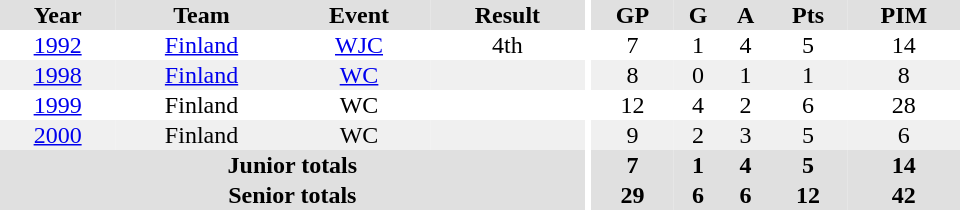<table border="0" cellpadding="1" cellspacing="0" ID="Table3" style="text-align:center; width:40em">
<tr ALIGN="center" bgcolor="#e0e0e0">
<th>Year</th>
<th>Team</th>
<th>Event</th>
<th>Result</th>
<th rowspan="99" bgcolor="#ffffff"></th>
<th>GP</th>
<th>G</th>
<th>A</th>
<th>Pts</th>
<th>PIM</th>
</tr>
<tr>
<td><a href='#'>1992</a></td>
<td><a href='#'>Finland</a></td>
<td><a href='#'>WJC</a></td>
<td>4th</td>
<td>7</td>
<td>1</td>
<td>4</td>
<td>5</td>
<td>14</td>
</tr>
<tr bgcolor="#f0f0f0">
<td><a href='#'>1998</a></td>
<td><a href='#'>Finland</a></td>
<td><a href='#'>WC</a></td>
<td></td>
<td>8</td>
<td>0</td>
<td>1</td>
<td>1</td>
<td>8</td>
</tr>
<tr>
<td><a href='#'>1999</a></td>
<td>Finland</td>
<td>WC</td>
<td></td>
<td>12</td>
<td>4</td>
<td>2</td>
<td>6</td>
<td>28</td>
</tr>
<tr bgcolor="#f0f0f0">
<td><a href='#'>2000</a></td>
<td>Finland</td>
<td>WC</td>
<td></td>
<td>9</td>
<td>2</td>
<td>3</td>
<td>5</td>
<td>6</td>
</tr>
<tr bgcolor="#e0e0e0">
<th colspan="4">Junior totals</th>
<th>7</th>
<th>1</th>
<th>4</th>
<th>5</th>
<th>14</th>
</tr>
<tr bgcolor="#e0e0e0">
<th colspan="4">Senior totals</th>
<th>29</th>
<th>6</th>
<th>6</th>
<th>12</th>
<th>42</th>
</tr>
</table>
